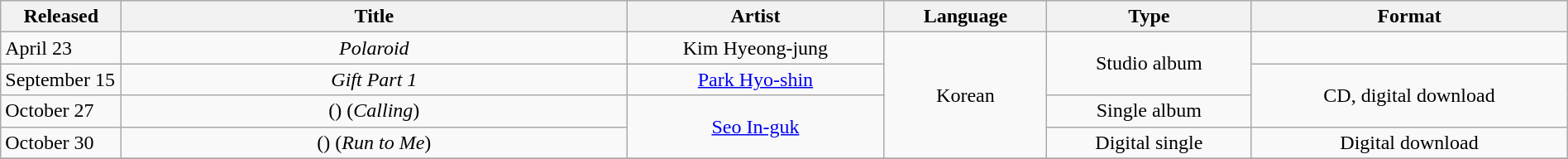<table class="wikitable"  style="width:100%">
<tr>
<th width=90px>Released</th>
<th width=400px>Title</th>
<th width=200px>Artist</th>
<th>Language</th>
<th>Type</th>
<th>Format</th>
</tr>
<tr>
<td>April 23</td>
<td align="center"><em>Polaroid</em></td>
<td align="center">Kim Hyeong-jung</td>
<td align="center" rowspan="4">Korean</td>
<td align="center" rowspan="2">Studio album</td>
<td></td>
</tr>
<tr>
<td>September 15</td>
<td align="center"><em>Gift Part 1</em></td>
<td align="center"><a href='#'>Park Hyo-shin</a></td>
<td align="center" rowspan="2">CD, digital download</td>
</tr>
<tr>
<td>October 27</td>
<td align="center">() (<em>Calling</em>)</td>
<td align="center" rowspan="2"><a href='#'>Seo In-guk</a></td>
<td align="center">Single album</td>
</tr>
<tr>
<td>October 30</td>
<td align="center">() (<em>Run to Me</em>)</td>
<td align="center">Digital single</td>
<td align="center">Digital download</td>
</tr>
<tr>
</tr>
</table>
